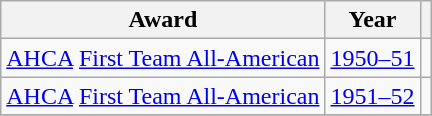<table class="wikitable">
<tr>
<th>Award</th>
<th>Year</th>
<th></th>
</tr>
<tr>
<td><a href='#'>AHCA</a> <a href='#'>First Team All-American</a></td>
<td><a href='#'>1950–51</a></td>
<td></td>
</tr>
<tr>
<td><a href='#'>AHCA</a> <a href='#'>First Team All-American</a></td>
<td><a href='#'>1951–52</a></td>
<td></td>
</tr>
<tr>
</tr>
</table>
